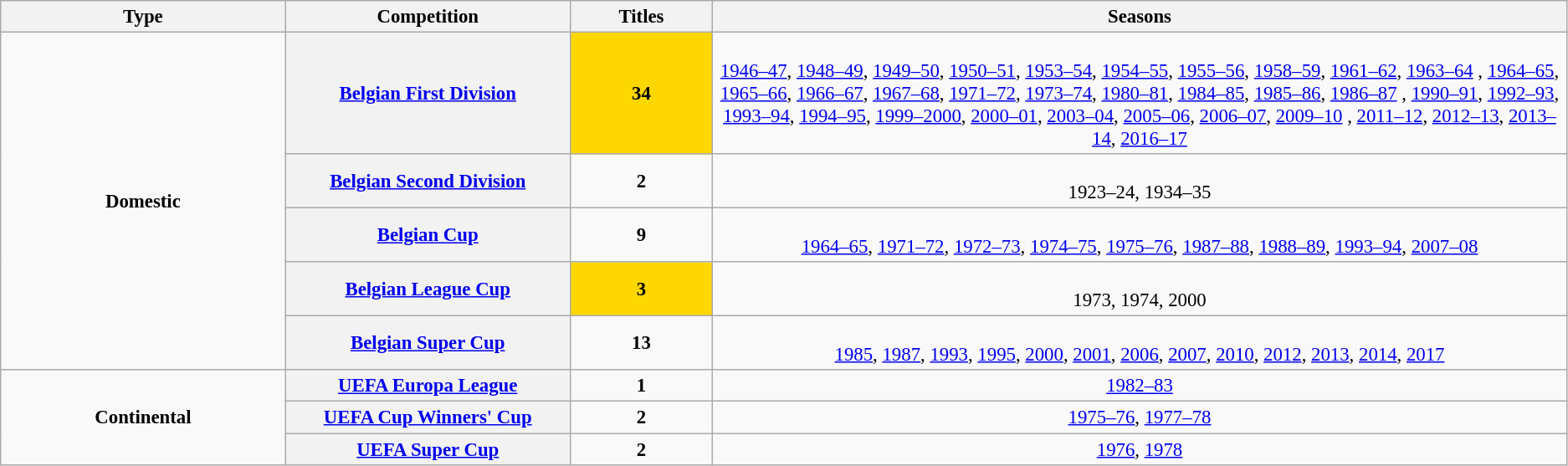<table class="wikitable plainrowheaders" style="font-size:95%; text-align:center;">
<tr>
<th style="width: 10%;">Type</th>
<th style="width: 10%;">Competition</th>
<th style="width: 5%;">Titles</th>
<th style="width: 30%;">Seasons</th>
</tr>
<tr>
<td rowspan="5"><strong>Domestic</strong></td>
<th scope=col><a href='#'>Belgian First Division</a></th>
<td scope=col style="background-color: gold"><strong>34</strong></td>
<td><br><a href='#'>1946–47</a>, 
<a href='#'>1948–49</a>, 
<a href='#'>1949–50</a>, 
<a href='#'>1950–51</a>, 
<a href='#'>1953–54</a>, 
<a href='#'>1954–55</a>, 
<a href='#'>1955–56</a>, 
<a href='#'>1958–59</a>, 
<a href='#'>1961–62</a>, 
<a href='#'>1963–64</a> , 
<a href='#'>1964–65</a>, 
<a href='#'>1965–66</a>, 
<a href='#'>1966–67</a>, 
<a href='#'>1967–68</a>, 
<a href='#'>1971–72</a>, 
<a href='#'>1973–74</a>, 
<a href='#'>1980–81</a>, 
<a href='#'>1984–85</a>, 
<a href='#'>1985–86</a>, 
<a href='#'>1986–87</a> , 
<a href='#'>1990–91</a>, 
<a href='#'>1992–93</a>, 
<a href='#'>1993–94</a>, 
<a href='#'>1994–95</a>, 
<a href='#'>1999–2000</a>, 
<a href='#'>2000–01</a>, 
<a href='#'>2003–04</a>, 
<a href='#'>2005–06</a>, 
<a href='#'>2006–07</a>, 
<a href='#'>2009–10</a> , 
<a href='#'>2011–12</a>, <a href='#'>2012–13</a>, 
<a href='#'>2013–14</a>, 
<a href='#'>2016–17</a></td>
</tr>
<tr>
<th scope=col><a href='#'>Belgian Second Division</a></th>
<td><strong>2</strong></td>
<td><br>1923–24, 
1934–35</td>
</tr>
<tr>
<th scope=col><a href='#'>Belgian Cup</a></th>
<td><strong>9</strong></td>
<td><br><a href='#'>1964–65</a>, 
<a href='#'>1971–72</a>, 
<a href='#'>1972–73</a>, 
<a href='#'>1974–75</a>, 
<a href='#'>1975–76</a>, 
<a href='#'>1987–88</a>, 
<a href='#'>1988–89</a>, 
<a href='#'>1993–94</a>, 
<a href='#'>2007–08</a></td>
</tr>
<tr>
<th scope=col><a href='#'>Belgian League Cup</a></th>
<td scope=col style="background-color: gold"><strong>3</strong></td>
<td><br>1973, 
1974, 
2000</td>
</tr>
<tr>
<th scope=col><a href='#'>Belgian Super Cup</a></th>
<td><strong>13</strong></td>
<td><br><a href='#'>1985</a>, 
<a href='#'>1987</a>, 
<a href='#'>1993</a>, 
<a href='#'>1995</a>, 
<a href='#'>2000</a>, <a href='#'>2001</a>, <a href='#'>2006</a>, <a href='#'>2007</a>, <a href='#'>2010</a>, <a href='#'>2012</a>, <a href='#'>2013</a>, <a href='#'>2014</a>, <a href='#'>2017</a></td>
</tr>
<tr>
<td rowspan="3"><strong>Continental</strong></td>
<th scope="col"><a href='#'>UEFA Europa League</a></th>
<td><strong>1</strong></td>
<td><a href='#'>1982–83</a></td>
</tr>
<tr>
<th><a href='#'>UEFA Cup Winners' Cup</a></th>
<td><strong>2</strong></td>
<td><a href='#'>1975–76</a>, <a href='#'>1977–78</a></td>
</tr>
<tr>
<th><a href='#'>UEFA Super Cup</a></th>
<td><strong>2</strong></td>
<td><a href='#'>1976</a>, <a href='#'>1978</a></td>
</tr>
</table>
